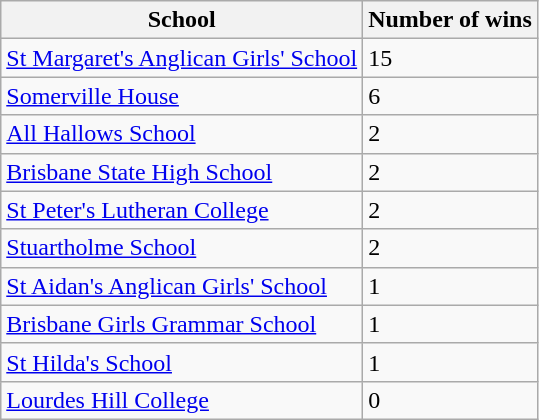<table class="wikitable sortable">
<tr>
<th>School</th>
<th>Number of wins</th>
</tr>
<tr>
<td><a href='#'>St Margaret's Anglican Girls' School</a></td>
<td>15</td>
</tr>
<tr>
<td><a href='#'>Somerville House</a></td>
<td>6</td>
</tr>
<tr>
<td><a href='#'>All Hallows School</a></td>
<td>2</td>
</tr>
<tr>
<td><a href='#'>Brisbane State High School</a></td>
<td>2</td>
</tr>
<tr>
<td><a href='#'>St Peter's Lutheran College</a></td>
<td>2</td>
</tr>
<tr>
<td><a href='#'>Stuartholme School</a></td>
<td>2</td>
</tr>
<tr>
<td><a href='#'>St Aidan's Anglican Girls' School</a></td>
<td>1</td>
</tr>
<tr>
<td><a href='#'>Brisbane Girls Grammar School</a></td>
<td>1</td>
</tr>
<tr>
<td><a href='#'>St Hilda's School</a></td>
<td>1</td>
</tr>
<tr>
<td><a href='#'>Lourdes Hill College</a></td>
<td>0</td>
</tr>
</table>
